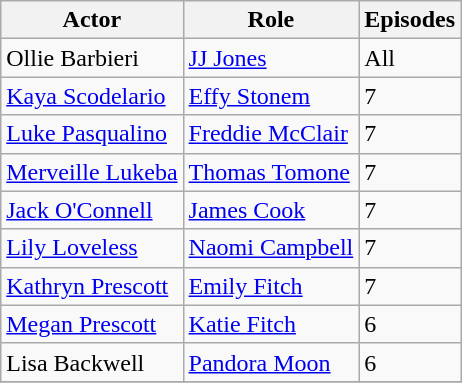<table class="wikitable">
<tr>
<th>Actor</th>
<th>Role</th>
<th>Episodes</th>
</tr>
<tr>
<td>Ollie Barbieri</td>
<td><a href='#'>JJ Jones</a></td>
<td>All</td>
</tr>
<tr>
<td><a href='#'>Kaya Scodelario</a></td>
<td><a href='#'>Effy Stonem</a></td>
<td>7</td>
</tr>
<tr entrance>
<td><a href='#'>Luke Pasqualino</a></td>
<td><a href='#'>Freddie McClair</a></td>
<td>7</td>
</tr>
<tr>
<td><a href='#'>Merveille Lukeba</a></td>
<td><a href='#'>Thomas Tomone</a></td>
<td>7</td>
</tr>
<tr>
<td><a href='#'>Jack O'Connell</a></td>
<td><a href='#'>James Cook</a></td>
<td>7</td>
</tr>
<tr>
<td><a href='#'>Lily Loveless</a></td>
<td><a href='#'>Naomi Campbell</a></td>
<td>7</td>
</tr>
<tr>
<td><a href='#'>Kathryn Prescott</a></td>
<td><a href='#'>Emily Fitch</a></td>
<td>7</td>
</tr>
<tr>
<td><a href='#'>Megan Prescott</a></td>
<td><a href='#'>Katie Fitch</a></td>
<td>6</td>
</tr>
<tr>
<td>Lisa Backwell</td>
<td><a href='#'>Pandora Moon</a></td>
<td>6</td>
</tr>
<tr>
</tr>
</table>
